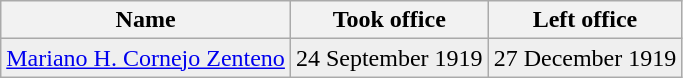<table class="wikitable">
<tr>
<th>Name</th>
<th>Took office</th>
<th>Left office</th>
</tr>
<tr bgcolor="efefef">
<td><a href='#'>Mariano H. Cornejo Zenteno</a></td>
<td>24 September 1919</td>
<td>27 December 1919</td>
</tr>
</table>
